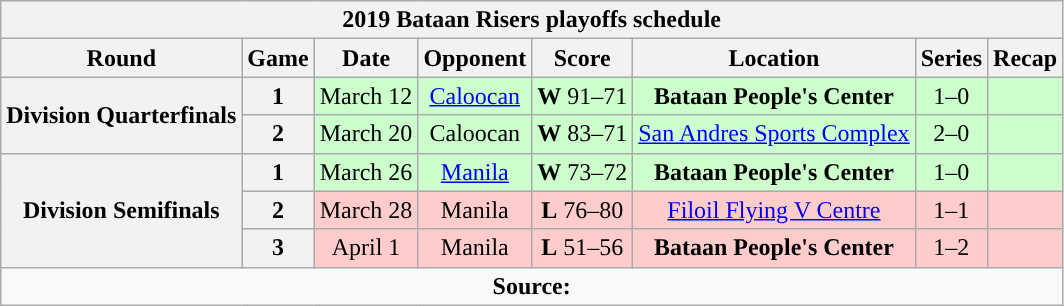<table class="wikitable" style="text-align:center">
<tr>
<th colspan=8>2019 Bataan Risers playoffs schedule</th>
</tr>
<tr>
<th>Round</th>
<th>Game</th>
<th>Date</th>
<th>Opponent</th>
<th>Score</th>
<th>Location</th>
<th>Series</th>
<th>Recap<br></th>
</tr>
<tr style="background:#cfc">
<th rowspan=2>Division Quarterfinals</th>
<th>1</th>
<td>March 12</td>
<td><a href='#'>Caloocan</a></td>
<td><strong>W</strong> 91–71</td>
<td><strong>Bataan People's Center</strong></td>
<td>1–0</td>
<td></td>
</tr>
<tr style="background:#cfc">
<th>2</th>
<td>March 20</td>
<td>Caloocan</td>
<td><strong>W</strong> 83–71</td>
<td><a href='#'>San Andres Sports Complex</a></td>
<td>2–0</td>
<td><br></td>
</tr>
<tr style="background:#cfc">
<th rowspan=3>Division Semifinals</th>
<th>1</th>
<td>March 26</td>
<td><a href='#'>Manila</a></td>
<td><strong>W</strong> 73–72</td>
<td><strong>Bataan People's Center</strong></td>
<td>1–0</td>
<td></td>
</tr>
<tr style="background:#fcc">
<th>2</th>
<td>March 28</td>
<td>Manila</td>
<td><strong>L</strong> 76–80</td>
<td><a href='#'>Filoil Flying V Centre</a></td>
<td>1–1</td>
<td></td>
</tr>
<tr style="background:#fcc">
<th>3</th>
<td>April 1</td>
<td>Manila</td>
<td><strong>L</strong> 51–56</td>
<td><strong>Bataan People's Center</strong></td>
<td>1–2</td>
<td></td>
</tr>
<tr>
<td colspan=8 align=center><strong>Source: </strong></td>
</tr>
</table>
